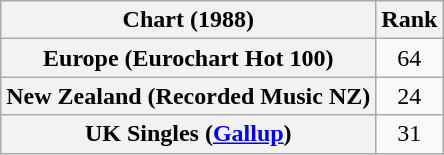<table class="wikitable sortable plainrowheaders" style="text-align:center">
<tr>
<th>Chart (1988)</th>
<th>Rank</th>
</tr>
<tr>
<th scope="row">Europe (Eurochart Hot 100)</th>
<td>64</td>
</tr>
<tr>
<th scope="row">New Zealand (Recorded Music NZ)</th>
<td>24</td>
</tr>
<tr>
<th scope="row">UK Singles (<a href='#'>Gallup</a>)</th>
<td>31</td>
</tr>
</table>
